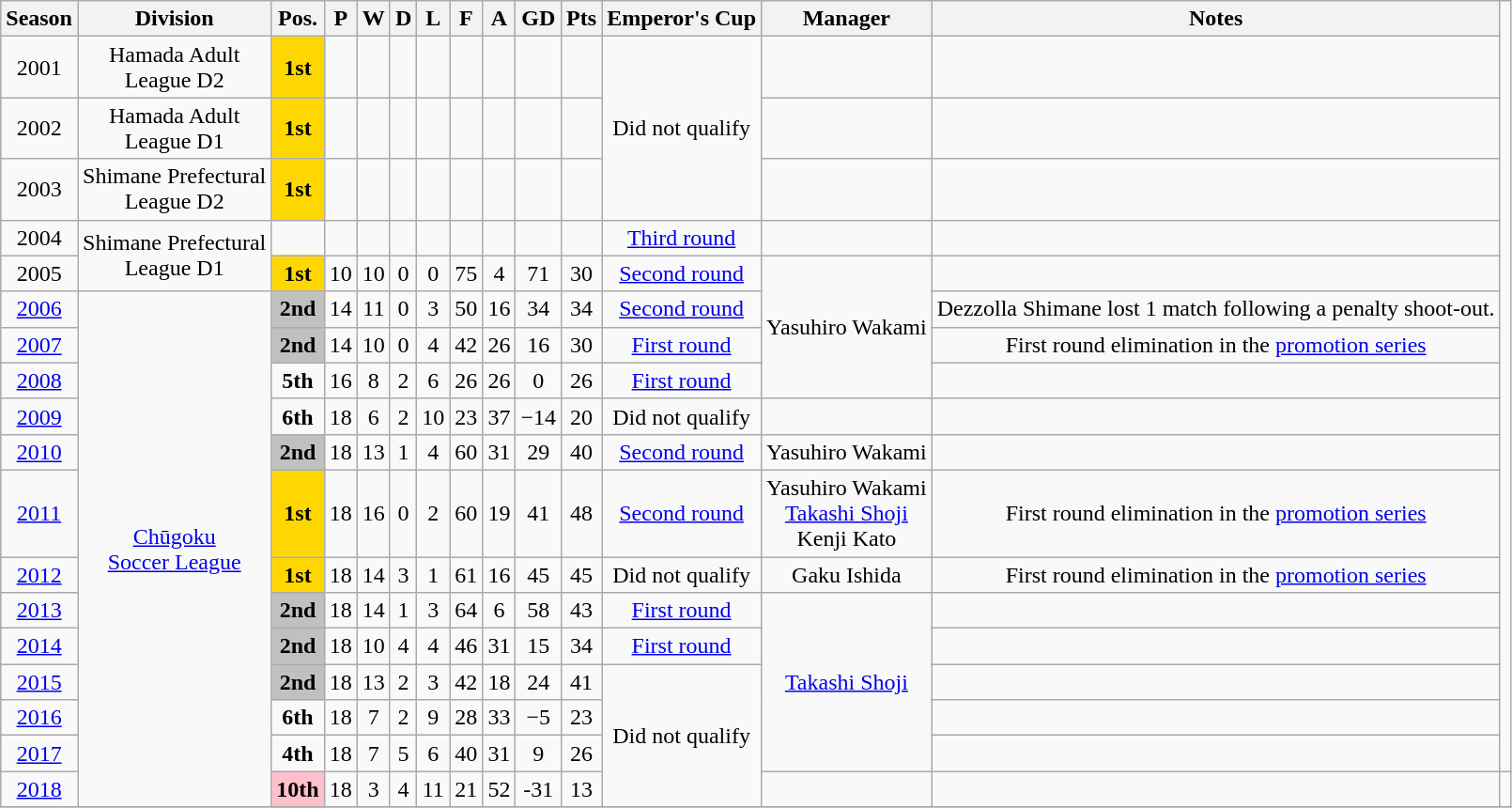<table class="wikitable" style="text-align: center">
<tr>
<th>Season</th>
<th>Division</th>
<th>Pos.</th>
<th>P</th>
<th>W</th>
<th>D</th>
<th>L</th>
<th>F</th>
<th>A</th>
<th>GD</th>
<th>Pts</th>
<th>Emperor's Cup</th>
<th>Manager</th>
<th>Notes</th>
</tr>
<tr>
<td>2001</td>
<td>Hamada Adult<br>League D2</td>
<td bgcolor="gold"><strong>1st</strong></td>
<td></td>
<td></td>
<td></td>
<td></td>
<td></td>
<td></td>
<td></td>
<td></td>
<td rowspan="3">Did not qualify</td>
<td></td>
<td></td>
</tr>
<tr>
<td>2002</td>
<td>Hamada Adult<br>League D1</td>
<td bgcolor="gold"><strong>1st</strong></td>
<td></td>
<td></td>
<td></td>
<td></td>
<td></td>
<td></td>
<td></td>
<td></td>
<td></td>
<td></td>
</tr>
<tr>
<td>2003</td>
<td>Shimane Prefectural<br>League D2</td>
<td bgcolor="gold"><strong>1st</strong></td>
<td></td>
<td></td>
<td></td>
<td></td>
<td></td>
<td></td>
<td></td>
<td></td>
<td></td>
<td></td>
</tr>
<tr>
<td>2004</td>
<td rowspan="2">Shimane Prefectural<br>League D1</td>
<td></td>
<td></td>
<td></td>
<td></td>
<td></td>
<td></td>
<td></td>
<td></td>
<td></td>
<td><a href='#'>Third round</a></td>
<td></td>
<td></td>
</tr>
<tr>
<td>2005</td>
<td bgcolor="gold"><strong>1st</strong></td>
<td>10</td>
<td>10</td>
<td>0</td>
<td>0</td>
<td>75</td>
<td>4</td>
<td>71</td>
<td>30</td>
<td><a href='#'>Second round</a></td>
<td rowspan="4">Yasuhiro Wakami</td>
<td></td>
</tr>
<tr>
<td><a href='#'>2006</a></td>
<td rowspan="13"><a href='#'>Chūgoku<br>Soccer League</a></td>
<td bgcolor="silver"><strong>2nd</strong></td>
<td>14</td>
<td>11</td>
<td>0</td>
<td>3</td>
<td>50</td>
<td>16</td>
<td>34</td>
<td>34</td>
<td><a href='#'>Second round</a></td>
<td>Dezzolla Shimane lost 1 match following a penalty shoot-out.</td>
</tr>
<tr>
<td><a href='#'>2007</a></td>
<td bgcolor="silver"><strong>2nd</strong></td>
<td>14</td>
<td>10</td>
<td>0</td>
<td>4</td>
<td>42</td>
<td>26</td>
<td>16</td>
<td>30</td>
<td><a href='#'>First round</a></td>
<td>First round elimination in the <a href='#'>promotion series</a></td>
</tr>
<tr>
<td><a href='#'>2008</a></td>
<td><strong>5th</strong></td>
<td>16</td>
<td>8</td>
<td>2</td>
<td>6</td>
<td>26</td>
<td>26</td>
<td>0</td>
<td>26</td>
<td><a href='#'>First round</a></td>
<td></td>
</tr>
<tr>
<td><a href='#'>2009</a></td>
<td><strong>6th</strong></td>
<td>18</td>
<td>6</td>
<td>2</td>
<td>10</td>
<td>23</td>
<td>37</td>
<td>−14</td>
<td>20</td>
<td>Did not qualify</td>
<td></td>
<td></td>
</tr>
<tr>
<td><a href='#'>2010</a></td>
<td bgcolor="silver"><strong>2nd</strong></td>
<td>18</td>
<td>13</td>
<td>1</td>
<td>4</td>
<td>60</td>
<td>31</td>
<td>29</td>
<td>40</td>
<td><a href='#'>Second round</a></td>
<td>Yasuhiro Wakami</td>
<td></td>
</tr>
<tr>
<td><a href='#'>2011</a></td>
<td bgcolor="gold"><strong>1st</strong></td>
<td>18</td>
<td>16</td>
<td>0</td>
<td>2</td>
<td>60</td>
<td>19</td>
<td>41</td>
<td>48</td>
<td><a href='#'>Second round</a></td>
<td>Yasuhiro Wakami<br><a href='#'>Takashi Shoji</a><br>Kenji Kato</td>
<td>First round elimination in the <a href='#'>promotion series</a></td>
</tr>
<tr>
<td><a href='#'>2012</a></td>
<td bgcolor="gold"><strong>1st</strong></td>
<td>18</td>
<td>14</td>
<td>3</td>
<td>1</td>
<td>61</td>
<td>16</td>
<td>45</td>
<td>45</td>
<td>Did not qualify</td>
<td>Gaku Ishida</td>
<td>First round elimination in the <a href='#'>promotion series</a></td>
</tr>
<tr>
<td><a href='#'>2013</a></td>
<td bgcolor="silver"><strong>2nd</strong></td>
<td>18</td>
<td>14</td>
<td>1</td>
<td>3</td>
<td>64</td>
<td>6</td>
<td>58</td>
<td>43</td>
<td><a href='#'>First round</a></td>
<td rowspan="5"><a href='#'>Takashi Shoji</a></td>
<td></td>
</tr>
<tr>
<td><a href='#'>2014</a></td>
<td bgcolor="silver"><strong>2nd</strong></td>
<td>18</td>
<td>10</td>
<td>4</td>
<td>4</td>
<td>46</td>
<td>31</td>
<td>15</td>
<td>34</td>
<td><a href='#'>First round</a></td>
<td></td>
</tr>
<tr>
<td><a href='#'>2015</a></td>
<td bgcolor="silver"><strong>2nd</strong></td>
<td>18</td>
<td>13</td>
<td>2</td>
<td>3</td>
<td>42</td>
<td>18</td>
<td>24</td>
<td>41</td>
<td rowspan="4">Did not qualify</td>
<td></td>
</tr>
<tr>
<td><a href='#'>2016</a></td>
<td><strong>6th</strong></td>
<td>18</td>
<td>7</td>
<td>2</td>
<td>9</td>
<td>28</td>
<td>33</td>
<td>−5</td>
<td>23</td>
<td></td>
</tr>
<tr>
<td><a href='#'>2017</a></td>
<td><strong>4th</strong></td>
<td>18</td>
<td>7</td>
<td>5</td>
<td>6</td>
<td>40</td>
<td>31</td>
<td>9</td>
<td>26</td>
<td></td>
</tr>
<tr>
<td><a href='#'>2018</a></td>
<td bgcolor=pink><strong>10th</strong></td>
<td>18</td>
<td>3</td>
<td>4</td>
<td>11</td>
<td>21</td>
<td>52</td>
<td>-31</td>
<td>13</td>
<td></td>
<td></td>
<td></td>
</tr>
<tr>
</tr>
</table>
